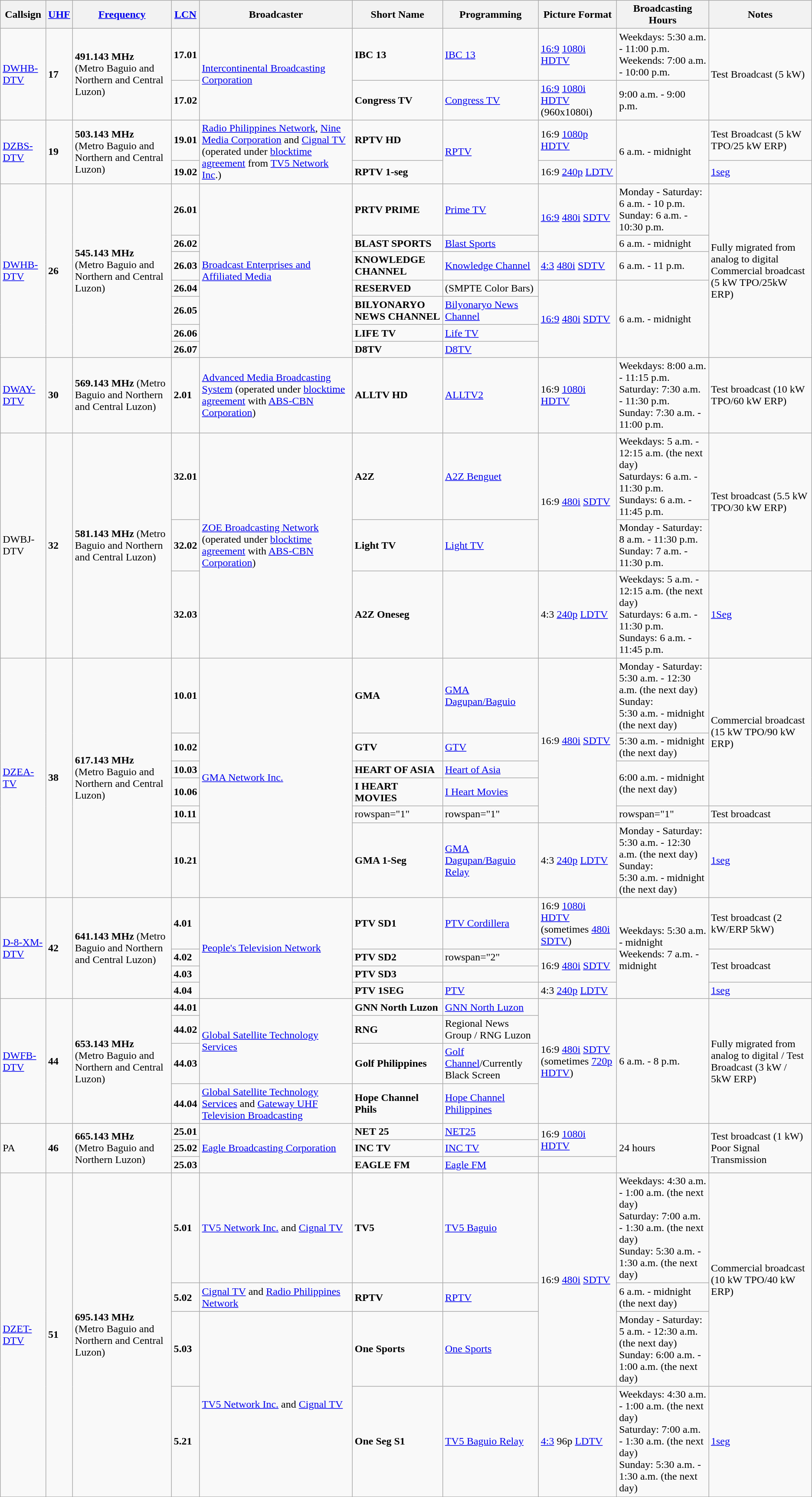<table class="wikitable sortable">
<tr>
<th>Callsign</th>
<th><a href='#'>UHF</a></th>
<th><a href='#'>Frequency</a></th>
<th><a href='#'>LCN</a></th>
<th>Broadcaster</th>
<th>Short Name</th>
<th>Programming</th>
<th>Picture Format</th>
<th>Broadcasting Hours</th>
<th>Notes</th>
</tr>
<tr>
<td rowspan="2"><a href='#'>DWHB-DTV</a></td>
<td rowspan="2"><strong>17</strong></td>
<td rowspan="2"><strong>491.143 MHz</strong><br>(Metro Baguio and Northern and Central Luzon)</td>
<td><strong>17.01</strong></td>
<td rowspan="2"><a href='#'>Intercontinental Broadcasting Corporation</a></td>
<td><strong>IBC 13</strong></td>
<td rowspan="1"><a href='#'>IBC 13</a></td>
<td><a href='#'>16:9</a> <a href='#'>1080i</a> <a href='#'>HDTV</a></td>
<td rowspan="1">Weekdays: 5:30 a.m. - 11:00 p.m. <br> Weekends: 7:00 a.m. - 10:00 p.m.</td>
<td rowspan="2">Test Broadcast (5 kW)</td>
</tr>
<tr>
<td><strong>17.02</strong></td>
<td><strong>Congress TV</strong></td>
<td rowspan="1"><a href='#'>Congress TV</a></td>
<td><a href='#'>16:9</a> <a href='#'>1080i</a> <a href='#'>HDTV</a> (960x1080i)</td>
<td rowspan="1">9:00 a.m. - 9:00 p.m.</td>
</tr>
<tr>
<td rowspan="2"><a href='#'>DZBS-DTV</a></td>
<td rowspan="2"><strong>19</strong></td>
<td rowspan="2"><strong>503.143 MHz</strong><br>(Metro Baguio and Northern and Central Luzon)</td>
<td><strong>19.01</strong></td>
<td rowspan="2"><a href='#'>Radio Philippines Network</a>, <a href='#'>Nine Media Corporation</a> and <a href='#'>Cignal TV</a> (operated under <a href='#'>blocktime agreement</a> from <a href='#'>TV5 Network Inc</a>.)</td>
<td><strong>RPTV HD</strong></td>
<td rowspan="2"><a href='#'>RPTV</a></td>
<td>16:9 <a href='#'>1080p</a> <a href='#'>HDTV</a></td>
<td rowspan="2">6 a.m. - midnight</td>
<td>Test Broadcast (5 kW TPO/25 kW ERP)</td>
</tr>
<tr>
<td><strong>19.02</strong></td>
<td><strong>RPTV 1-seg</strong></td>
<td>16:9 <a href='#'>240p</a> <a href='#'>LDTV</a></td>
<td><a href='#'>1seg</a></td>
</tr>
<tr>
<td rowspan="7"><a href='#'>DWHB-DTV</a></td>
<td rowspan="7"><strong>26</strong></td>
<td rowspan="7"><strong>545.143 MHz</strong><br>(Metro Baguio and Northern and Central Luzon)</td>
<td><strong>26.01</strong></td>
<td rowspan="7"><a href='#'>Broadcast Enterprises and Affiliated Media</a></td>
<td><strong>PRTV PRIME</strong></td>
<td rowspan="1"><a href='#'>Prime TV</a></td>
<td rowspan="2"><a href='#'>16:9</a> <a href='#'>480i</a> <a href='#'>SDTV</a></td>
<td rowspan="1">Monday - Saturday: 6 a.m. - 10 p.m. <br> Sunday: 6 a.m. - 10:30 p.m.</td>
<td rowspan="7">Fully migrated from analog to digital <br> Commercial broadcast (5 kW TPO/25kW ERP)</td>
</tr>
<tr>
<td><strong>26.02</strong></td>
<td><strong>BLAST SPORTS</strong></td>
<td><a href='#'>Blast Sports</a></td>
<td>6 a.m. - midnight</td>
</tr>
<tr>
<td><strong>26.03</strong></td>
<td><strong>KNOWLEDGE CHANNEL</strong></td>
<td><a href='#'>Knowledge Channel</a></td>
<td><a href='#'>4:3</a> <a href='#'>480i</a> <a href='#'>SDTV</a></td>
<td>6 a.m. - 11 p.m.</td>
</tr>
<tr>
<td><strong>26.04</strong></td>
<td><strong>RESERVED</strong></td>
<td>(SMPTE Color Bars)</td>
<td rowspan="4"><a href='#'>16:9</a> <a href='#'>480i</a> <a href='#'>SDTV</a></td>
<td rowspan="4">6 a.m. - midnight</td>
</tr>
<tr>
<td><strong>26.05</strong></td>
<td><strong>BILYONARYO NEWS CHANNEL</strong></td>
<td><a href='#'>Bilyonaryo News Channel</a></td>
</tr>
<tr>
<td><strong>26.06</strong></td>
<td><strong>LIFE TV</strong></td>
<td><a href='#'>Life TV</a></td>
</tr>
<tr>
<td><strong>26.07</strong></td>
<td><strong>D8TV</strong></td>
<td><a href='#'>D8TV</a></td>
</tr>
<tr>
<td rowspan="1"><a href='#'>DWAY-DTV</a></td>
<td rowspan="1"><strong>30</strong></td>
<td rowspan="1"><strong>569.143 MHz</strong> (Metro Baguio and Northern and Central Luzon)</td>
<td><strong>2.01</strong></td>
<td rowspan="1"><a href='#'>Advanced Media Broadcasting System</a> (operated under <a href='#'>blocktime agreement</a> with <a href='#'>ABS-CBN Corporation</a>)</td>
<td><strong>ALLTV HD</strong></td>
<td rowspan="1"><a href='#'>ALLTV2</a></td>
<td>16:9 <a href='#'>1080i</a> <a href='#'>HDTV</a></td>
<td rowspan="1">Weekdays: 8:00 a.m. - 11:15 p.m.<br>Saturday: 7:30 a.m. - 11:30 p.m.<br>Sunday: 7:30 a.m. - 11:00 p.m.</td>
<td rowspan="1">Test broadcast (10 kW TPO/60 kW ERP)</td>
</tr>
<tr>
<td rowspan="3">DWBJ-DTV</td>
<td rowspan="3"><strong>32</strong></td>
<td rowspan="3"><strong>581.143 MHz</strong> (Metro Baguio and Northern and Central Luzon)</td>
<td><strong>32.01</strong></td>
<td rowspan="3"><a href='#'>ZOE Broadcasting Network</a> (operated under <a href='#'>blocktime agreement</a> with <a href='#'>ABS-CBN Corporation</a>)</td>
<td><strong>A2Z</strong></td>
<td><a href='#'>A2Z Benguet</a></td>
<td rowspan="2">16:9 <a href='#'>480i</a> <a href='#'>SDTV</a></td>
<td>Weekdays: 5 a.m. - 12:15 a.m. (the next day) <br> Saturdays: 6 a.m. - 11:30 p.m. <br> Sundays: 6 a.m. - 11:45 p.m.</td>
<td rowspan="2">Test broadcast (5.5 kW TPO/30 kW ERP)</td>
</tr>
<tr>
<td><strong>32.02</strong></td>
<td><strong>Light TV</strong></td>
<td><a href='#'>Light TV</a></td>
<td>Monday - Saturday: 8 a.m. - 11:30 p.m. <br> Sunday: 7 a.m. - 11:30 p.m.</td>
</tr>
<tr>
<td><strong>32.03</strong></td>
<td><strong>A2Z Oneseg</strong></td>
<td></td>
<td>4:3 <a href='#'>240p</a> <a href='#'>LDTV</a></td>
<td>Weekdays: 5 a.m. - 12:15 a.m. (the next day) <br> Saturdays: 6 a.m. - 11:30 p.m. <br> Sundays: 6 a.m. - 11:45 p.m.</td>
<td><a href='#'>1Seg</a></td>
</tr>
<tr>
<td rowspan="6"><a href='#'>DZEA-TV</a></td>
<td rowspan="6"><strong>38</strong></td>
<td rowspan="6"><strong>617.143 MHz</strong><br>(Metro Baguio and Northern and Central Luzon)</td>
<td><strong>10.01</strong></td>
<td rowspan="6"><a href='#'>GMA Network Inc.</a></td>
<td><strong>GMA</strong></td>
<td><a href='#'>GMA Dagupan/Baguio</a></td>
<td rowspan="5">16:9 <a href='#'>480i</a> <a href='#'>SDTV</a></td>
<td>Monday - Saturday: <br> 5:30 a.m. - 12:30 a.m. (the next day) <br> Sunday: <br> 5:30 a.m. - midnight (the next day)</td>
<td rowspan="4">Commercial broadcast (15 kW TPO/90 kW ERP)</td>
</tr>
<tr>
<td><strong>10.02</strong></td>
<td><strong>GTV</strong></td>
<td><a href='#'>GTV</a></td>
<td rowspan="1">5:30 a.m. - midnight (the next day)</td>
</tr>
<tr>
<td><strong>10.03</strong></td>
<td><strong>HEART OF ASIA</strong></td>
<td><a href='#'>Heart of Asia</a></td>
<td rowspan="2">6:00 a.m. - midnight (the next day)</td>
</tr>
<tr>
<td><strong>10.06</strong></td>
<td><strong>I HEART MOVIES</strong></td>
<td><a href='#'>I Heart Movies</a></td>
</tr>
<tr>
<td><strong>10.11</strong></td>
<td>rowspan="1" </td>
<td>rowspan="1" </td>
<td>rowspan="1" </td>
<td rowspan="1">Test broadcast</td>
</tr>
<tr>
<td><strong>10.21</strong></td>
<td><strong>GMA 1-Seg</strong></td>
<td><a href='#'>GMA Dagupan/Baguio Relay</a></td>
<td>4:3 <a href='#'>240p</a> <a href='#'>LDTV</a></td>
<td>Monday - Saturday: <br> 5:30 a.m. - 12:30 a.m. (the next day) <br> Sunday: <br> 5:30 a.m. - midnight (the next day)</td>
<td><a href='#'>1seg</a></td>
</tr>
<tr>
<td rowspan="4"><a href='#'>D-8-XM-DTV</a></td>
<td rowspan="4"><strong>42</strong></td>
<td rowspan="4"><strong>641.143 MHz</strong> (Metro Baguio and Northern and Central Luzon)</td>
<td><strong>4.01</strong></td>
<td rowspan="4"><a href='#'>People's Television Network</a></td>
<td><strong>PTV SD1</strong></td>
<td><a href='#'>PTV Cordillera</a></td>
<td rowspan="1">16:9 <a href='#'>1080i</a> <a href='#'>HDTV</a> (sometimes <a href='#'>480i</a> <a href='#'>SDTV</a>)</td>
<td rowspan="4">Weekdays: 5:30 a.m. - midnight <br> Weekends: 7 a.m. - midnight</td>
<td rowspan="1">Test broadcast (2 kW/ERP 5kW)</td>
</tr>
<tr>
<td><strong>4.02</strong></td>
<td><strong>PTV SD2</strong></td>
<td>rowspan="2" </td>
<td rowspan="2">16:9 <a href='#'>480i</a> <a href='#'>SDTV</a></td>
<td rowspan="2">Test broadcast</td>
</tr>
<tr>
<td><strong>4.03</strong></td>
<td><strong>PTV SD3</strong></td>
</tr>
<tr>
<td><strong>4.04</strong></td>
<td><strong>PTV 1SEG</strong></td>
<td><a href='#'>PTV</a></td>
<td>4:3 <a href='#'>240p</a> <a href='#'>LDTV</a></td>
<td><a href='#'>1seg</a></td>
</tr>
<tr>
<td rowspan="4"><a href='#'>DWFB-DTV</a></td>
<td rowspan="4"><strong>44</strong></td>
<td rowspan="4"><strong>653.143 MHz</strong><br>(Metro Baguio and Northern and Central Luzon)</td>
<td><strong>44.01</strong></td>
<td rowspan="3"><a href='#'>Global Satellite Technology Services</a></td>
<td><strong>GNN North Luzon</strong></td>
<td><a href='#'>GNN North Luzon</a></td>
<td rowspan="4">16:9 <a href='#'>480i</a> <a href='#'>SDTV</a> (sometimes <a href='#'>720p</a> <a href='#'>HDTV</a>)</td>
<td rowspan="4">6 a.m. - 8 p.m.</td>
<td rowspan="4">Fully migrated from analog to digital / Test Broadcast (3 kW / 5kW ERP)</td>
</tr>
<tr>
<td><strong>44.02</strong></td>
<td><strong>RNG</strong></td>
<td>Regional News Group / RNG Luzon</td>
</tr>
<tr>
<td><strong>44.03</strong></td>
<td><strong>Golf Philippines</strong></td>
<td><a href='#'>Golf Channel</a>/Currently Black Screen</td>
</tr>
<tr>
<td><strong>44.04</strong></td>
<td rowspan="1"><a href='#'>Global Satellite Technology Services</a> and <a href='#'>Gateway UHF Television Broadcasting</a></td>
<td><strong>Hope Channel Phils</strong></td>
<td><a href='#'>Hope Channel Philippines</a></td>
</tr>
<tr>
<td rowspan="3">PA</td>
<td rowspan="3"><strong>46</strong></td>
<td rowspan="3"><strong>665.143 MHz</strong><br>(Metro Baguio and Northern Luzon)</td>
<td><strong>25.01</strong></td>
<td rowspan="3"><a href='#'>Eagle Broadcasting Corporation</a></td>
<td><strong>NET 25</strong></td>
<td><a href='#'>NET25</a></td>
<td rowspan="2">16:9 <a href='#'>1080i</a> <a href='#'>HDTV</a></td>
<td rowspan="3">24 hours</td>
<td rowspan="3">Test broadcast (1 kW) Poor Signal Transmission</td>
</tr>
<tr>
<td><strong>25.02</strong></td>
<td><strong>INC TV</strong></td>
<td><a href='#'>INC TV</a></td>
</tr>
<tr>
<td><strong>25.03</strong></td>
<td><strong>EAGLE FM</strong></td>
<td><a href='#'>Eagle FM</a></td>
<td></td>
</tr>
<tr>
<td rowspan="4"><a href='#'>DZET-DTV</a></td>
<td rowspan="4"><strong>51</strong></td>
<td rowspan="4"><strong>695.143 MHz</strong><br>(Metro Baguio and Northern and Central Luzon)</td>
<td><strong>5.01</strong></td>
<td rowspan="1"><a href='#'>TV5 Network Inc.</a> and <a href='#'>Cignal TV</a></td>
<td><strong>TV5</strong></td>
<td><a href='#'>TV5 Baguio</a></td>
<td rowspan="3">16:9 <a href='#'>480i</a> <a href='#'>SDTV</a></td>
<td>Weekdays:  4:30 a.m. - 1:00 a.m. (the next day) <br> Saturday: 7:00 a.m. - 1:30 a.m. (the next day) <br> Sunday: 5:30 a.m. - 1:30 a.m. (the next day)</td>
<td rowspan="3">Commercial broadcast (10 kW TPO/40 kW ERP)</td>
</tr>
<tr>
<td><strong>5.02</strong></td>
<td><a href='#'>Cignal TV</a> and <a href='#'>Radio Philippines Network</a></td>
<td><strong>RPTV</strong></td>
<td><a href='#'>RPTV</a></td>
<td>6 a.m. - midnight (the next day)</td>
</tr>
<tr>
<td><strong>5.03</strong></td>
<td rowspan="2"><a href='#'>TV5 Network Inc.</a> and <a href='#'>Cignal TV</a></td>
<td><strong>One Sports</strong></td>
<td><a href='#'>One Sports</a></td>
<td>Monday - Saturday: 5 a.m. - 12:30 a.m. (the next day) <br> Sunday: 6:00 a.m. - 1:00 a.m. (the next day)</td>
</tr>
<tr>
<td><strong>5.21</strong></td>
<td><strong>One Seg S1</strong></td>
<td><a href='#'>TV5 Baguio Relay</a></td>
<td><a href='#'>4:3</a> 96p <a href='#'>LDTV</a></td>
<td>Weekdays:  4:30 a.m. - 1:00 a.m. (the next day) <br> Saturday: 7:00 a.m. - 1:30 a.m. (the next day) <br> Sunday: 5:30 a.m. - 1:30 a.m. (the next day)</td>
<td><a href='#'>1seg</a></td>
</tr>
<tr>
</tr>
</table>
